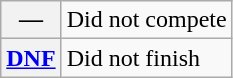<table class="wikitable">
<tr>
<th scope="row">—</th>
<td>Did not compete</td>
</tr>
<tr>
<th scope="row"><a href='#'>DNF</a></th>
<td>Did not finish</td>
</tr>
</table>
